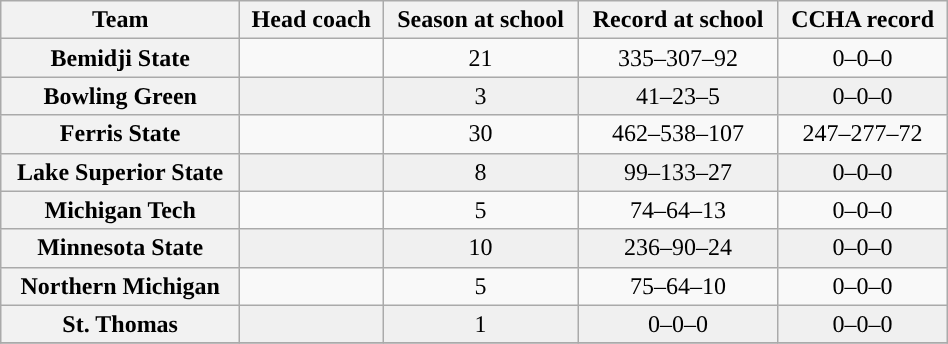<table class="wikitable sortable" style="text-align: center; "width=50%">
<tr>
<th>Team</th>
<th>Head coach</th>
<th>Season at school</th>
<th>Record at school</th>
<th>CCHA record</th>
</tr>
<tr>
<th>Bemidji State</th>
<td></td>
<td>21</td>
<td>335–307–92</td>
<td>0–0–0</td>
</tr>
<tr bgcolor=f0f0f0>
<th>Bowling Green</th>
<td></td>
<td>3</td>
<td>41–23–5</td>
<td>0–0–0</td>
</tr>
<tr>
<th>Ferris State</th>
<td></td>
<td>30</td>
<td>462–538–107</td>
<td>247–277–72</td>
</tr>
<tr bgcolor=f0f0f0>
<th>Lake Superior State</th>
<td></td>
<td>8</td>
<td>99–133–27</td>
<td>0–0–0</td>
</tr>
<tr>
<th>Michigan Tech</th>
<td></td>
<td>5</td>
<td>74–64–13</td>
<td>0–0–0</td>
</tr>
<tr bgcolor=f0f0f0>
<th>Minnesota State</th>
<td></td>
<td>10</td>
<td>236–90–24</td>
<td>0–0–0</td>
</tr>
<tr>
<th>Northern Michigan</th>
<td></td>
<td>5</td>
<td>75–64–10</td>
<td>0–0–0</td>
</tr>
<tr bgcolor=f0f0f0>
<th>St. Thomas</th>
<td></td>
<td>1</td>
<td>0–0–0</td>
<td>0–0–0</td>
</tr>
<tr>
</tr>
</table>
